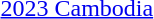<table>
<tr>
<td><a href='#'>2023 Cambodia</a><br></td>
<td></td>
<td></td>
<td></td>
</tr>
</table>
